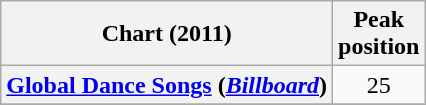<table class="wikitable sortable plainrowheaders">
<tr>
<th>Chart (2011)</th>
<th>Peak<br>position</th>
</tr>
<tr>
<th scope="row"><a href='#'>Global Dance Songs</a> (<a href='#'><em>Billboard</em></a>)</th>
<td align="center">25</td>
</tr>
<tr>
</tr>
<tr>
</tr>
</table>
